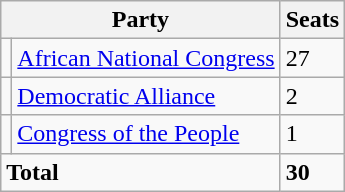<table class="wikitable">
<tr>
<th colspan="2">Party</th>
<th>Seats</th>
</tr>
<tr>
<td></td>
<td><a href='#'>African National Congress</a></td>
<td>27</td>
</tr>
<tr>
<td></td>
<td><a href='#'>Democratic Alliance</a></td>
<td>2</td>
</tr>
<tr>
<td></td>
<td><a href='#'>Congress of the People</a></td>
<td>1</td>
</tr>
<tr>
<td colspan="2"><strong>Total</strong></td>
<td><strong>30</strong></td>
</tr>
</table>
